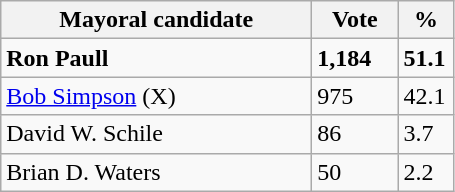<table class="wikitable">
<tr>
<th width="200px">Mayoral candidate</th>
<th width="50px">Vote</th>
<th width="30px">%</th>
</tr>
<tr>
<td><strong>Ron Paull</strong> </td>
<td><strong>1,184</strong></td>
<td><strong>51.1</strong></td>
</tr>
<tr>
<td><a href='#'>Bob Simpson</a> (X)</td>
<td>975</td>
<td>42.1</td>
</tr>
<tr>
<td>David W. Schile</td>
<td>86</td>
<td>3.7</td>
</tr>
<tr>
<td>Brian D. Waters</td>
<td>50</td>
<td>2.2</td>
</tr>
</table>
